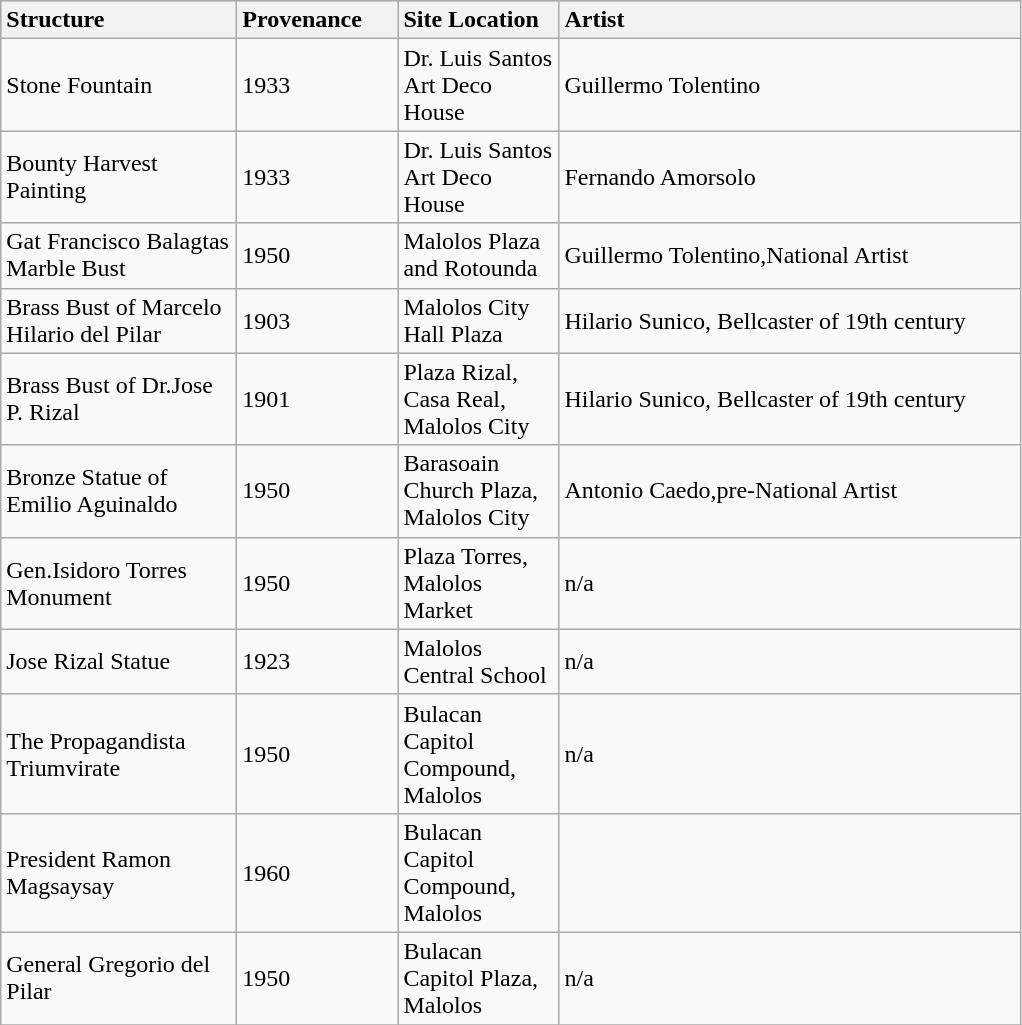<table class="wikitable">
<tr style="background:#ccc;">
<th style="text-align:left; width:150px;">Structure</th>
<th style="text-align:left; width:100px;">Provenance</th>
<th style="text-align:left; width:100px;">Site Location</th>
<th style="text-align:left; width:300px;">Artist</th>
</tr>
<tr>
<td>Stone Fountain</td>
<td>1933</td>
<td>Dr. Luis Santos Art Deco House</td>
<td>Guillermo Tolentino</td>
</tr>
<tr>
<td>Bounty Harvest Painting</td>
<td>1933</td>
<td>Dr. Luis Santos Art Deco House</td>
<td>Fernando Amorsolo</td>
</tr>
<tr>
<td>Gat Francisco Balagtas Marble Bust</td>
<td>1950</td>
<td>Malolos Plaza and Rotounda</td>
<td>Guillermo Tolentino,National Artist</td>
</tr>
<tr>
<td>Brass Bust of Marcelo Hilario del Pilar</td>
<td>1903</td>
<td>Malolos City Hall Plaza</td>
<td>Hilario Sunico, Bellcaster of 19th century</td>
</tr>
<tr>
<td>Brass Bust of Dr.Jose P. Rizal</td>
<td>1901</td>
<td>Plaza Rizal, Casa Real, Malolos City</td>
<td>Hilario Sunico, Bellcaster of 19th century</td>
</tr>
<tr>
<td>Bronze Statue of Emilio Aguinaldo</td>
<td>1950</td>
<td>Barasoain Church Plaza, Malolos City</td>
<td>Antonio Caedo,pre-National Artist</td>
</tr>
<tr>
<td>Gen.Isidoro Torres Monument</td>
<td>1950</td>
<td>Plaza Torres, Malolos Market</td>
<td>n/a</td>
</tr>
<tr>
<td>Jose Rizal Statue</td>
<td>1923</td>
<td>Malolos Central School</td>
<td>n/a</td>
</tr>
<tr>
<td>The Propagandista Triumvirate</td>
<td>1950</td>
<td>Bulacan Capitol Compound, Malolos</td>
<td>n/a</td>
</tr>
<tr>
<td>President Ramon Magsaysay</td>
<td>1960</td>
<td>Bulacan Capitol Compound, Malolos</td>
<td></td>
</tr>
<tr>
<td>General Gregorio del Pilar</td>
<td>1950</td>
<td>Bulacan Capitol Plaza, Malolos</td>
<td>n/a</td>
</tr>
<tr>
</tr>
</table>
